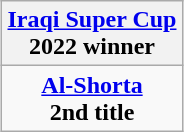<table class="wikitable" style="text-align: center; margin: 0 auto;">
<tr>
<th><a href='#'>Iraqi Super Cup</a><br>2022 winner</th>
</tr>
<tr>
<td><strong><a href='#'>Al-Shorta</a></strong><br><strong>2nd title</strong></td>
</tr>
</table>
